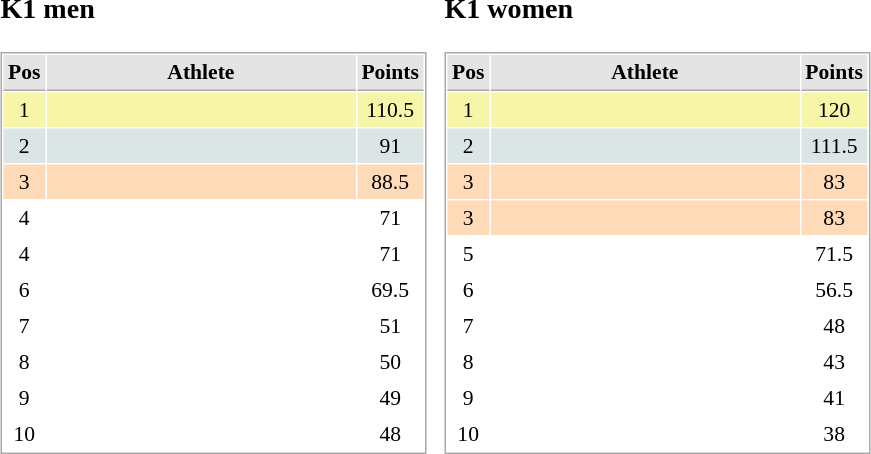<table border="0" cellspacing="10">
<tr>
<td><br><h3>K1 men</h3><table cellspacing="1" cellpadding="3" style="border:1px solid #AAAAAA;font-size:90%">
<tr bgcolor="#E4E4E4">
<th style="border-bottom:1px solid #AAAAAA" width=10>Pos</th>
<th style="border-bottom:1px solid #AAAAAA" width=200>Athlete</th>
<th style="border-bottom:1px solid #AAAAAA" width=20>Points</th>
</tr>
<tr align="center"  bgcolor="#F7F6A8">
<td>1</td>
<td align="left"></td>
<td>110.5</td>
</tr>
<tr align="center"  bgcolor="#DCE5E5">
<td>2</td>
<td align="left"></td>
<td>91</td>
</tr>
<tr align="center" bgcolor="#FFDAB9">
<td>3</td>
<td align="left"></td>
<td>88.5</td>
</tr>
<tr align="center">
<td>4</td>
<td align="left"></td>
<td>71</td>
</tr>
<tr align="center">
<td>4</td>
<td align="left"></td>
<td>71</td>
</tr>
<tr align="center">
<td>6</td>
<td align="left"></td>
<td>69.5</td>
</tr>
<tr align="center">
<td>7</td>
<td align="left"></td>
<td>51</td>
</tr>
<tr align="center">
<td>8</td>
<td align="left"></td>
<td>50</td>
</tr>
<tr align="center">
<td>9</td>
<td align="left"></td>
<td>49</td>
</tr>
<tr align="center">
<td>10</td>
<td align="left"></td>
<td>48</td>
</tr>
</table>
</td>
<td><br><h3>K1 women</h3><table cellspacing="1" cellpadding="3" style="border:1px solid #AAAAAA;font-size:90%">
<tr bgcolor="#E4E4E4">
<th style="border-bottom:1px solid #AAAAAA" width=10>Pos</th>
<th style="border-bottom:1px solid #AAAAAA" width=200>Athlete</th>
<th style="border-bottom:1px solid #AAAAAA" width=20>Points</th>
</tr>
<tr align="center"  bgcolor="#F7F6A8">
<td>1</td>
<td align="left"></td>
<td>120</td>
</tr>
<tr align="center"  bgcolor="#DCE5E5">
<td>2</td>
<td align="left"></td>
<td>111.5</td>
</tr>
<tr align="center" bgcolor="#FFDAB9">
<td>3</td>
<td align="left"></td>
<td>83</td>
</tr>
<tr align="center"  bgcolor="#FFDAB9">
<td>3</td>
<td align="left"></td>
<td>83</td>
</tr>
<tr align="center">
<td>5</td>
<td align="left"></td>
<td>71.5</td>
</tr>
<tr align="center">
<td>6</td>
<td align="left"></td>
<td>56.5</td>
</tr>
<tr align="center">
<td>7</td>
<td align="left"></td>
<td>48</td>
</tr>
<tr align="center">
<td>8</td>
<td align="left"></td>
<td>43</td>
</tr>
<tr align="center">
<td>9</td>
<td align="left"></td>
<td>41</td>
</tr>
<tr align="center">
<td>10</td>
<td align="left"></td>
<td>38</td>
</tr>
</table>
</td>
</tr>
</table>
